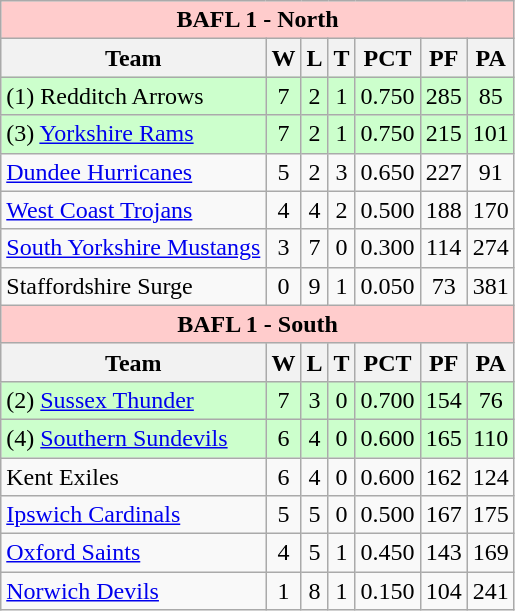<table class="wikitable">
<tr bgcolor="#FFCCCC">
<td colspan="8" align="center"><strong>BAFL 1 - North</strong></td>
</tr>
<tr bgcolor="#efefef">
<th>Team</th>
<th>W</th>
<th>L</th>
<th>T</th>
<th>PCT</th>
<th>PF</th>
<th>PA</th>
</tr>
<tr align="center" bgcolor="#ccffcc">
<td align="left">(1) Redditch Arrows</td>
<td>7</td>
<td>2</td>
<td>1</td>
<td>0.750</td>
<td>285</td>
<td>85</td>
</tr>
<tr align="center" bgcolor="#ccffcc">
<td align="left">(3) <a href='#'>Yorkshire Rams</a></td>
<td>7</td>
<td>2</td>
<td>1</td>
<td>0.750</td>
<td>215</td>
<td>101</td>
</tr>
<tr align="center">
<td align="left"><a href='#'>Dundee Hurricanes</a></td>
<td>5</td>
<td>2</td>
<td>3</td>
<td>0.650</td>
<td>227</td>
<td>91</td>
</tr>
<tr align="center">
<td align="left"><a href='#'>West Coast Trojans</a></td>
<td>4</td>
<td>4</td>
<td>2</td>
<td>0.500</td>
<td>188</td>
<td>170</td>
</tr>
<tr align="center">
<td align="left"><a href='#'>South Yorkshire Mustangs</a></td>
<td>3</td>
<td>7</td>
<td>0</td>
<td>0.300</td>
<td>114</td>
<td>274</td>
</tr>
<tr align="center">
<td align="left">Staffordshire Surge</td>
<td>0</td>
<td>9</td>
<td>1</td>
<td>0.050</td>
<td>73</td>
<td>381</td>
</tr>
<tr bgcolor="#FFCCCC">
<td colspan="8" align="center"><strong>BAFL 1 - South</strong></td>
</tr>
<tr bgcolor="#efefef">
<th>Team</th>
<th>W</th>
<th>L</th>
<th>T</th>
<th>PCT</th>
<th>PF</th>
<th>PA</th>
</tr>
<tr align="center" bgcolor="#ccffcc">
<td align="left">(2) <a href='#'>Sussex Thunder</a></td>
<td>7</td>
<td>3</td>
<td>0</td>
<td>0.700</td>
<td>154</td>
<td>76</td>
</tr>
<tr align="center" bgcolor="#ccffcc">
<td align="left">(4) <a href='#'>Southern Sundevils</a></td>
<td>6</td>
<td>4</td>
<td>0</td>
<td>0.600</td>
<td>165</td>
<td>110</td>
</tr>
<tr align="center">
<td align="left">Kent Exiles</td>
<td>6</td>
<td>4</td>
<td>0</td>
<td>0.600</td>
<td>162</td>
<td>124</td>
</tr>
<tr align="center">
<td align="left"><a href='#'>Ipswich Cardinals</a></td>
<td>5</td>
<td>5</td>
<td>0</td>
<td>0.500</td>
<td>167</td>
<td>175</td>
</tr>
<tr align="center">
<td align="left"><a href='#'>Oxford Saints</a></td>
<td>4</td>
<td>5</td>
<td>1</td>
<td>0.450</td>
<td>143</td>
<td>169</td>
</tr>
<tr align="center">
<td align="left"><a href='#'>Norwich Devils</a></td>
<td>1</td>
<td>8</td>
<td>1</td>
<td>0.150</td>
<td>104</td>
<td>241</td>
</tr>
</table>
